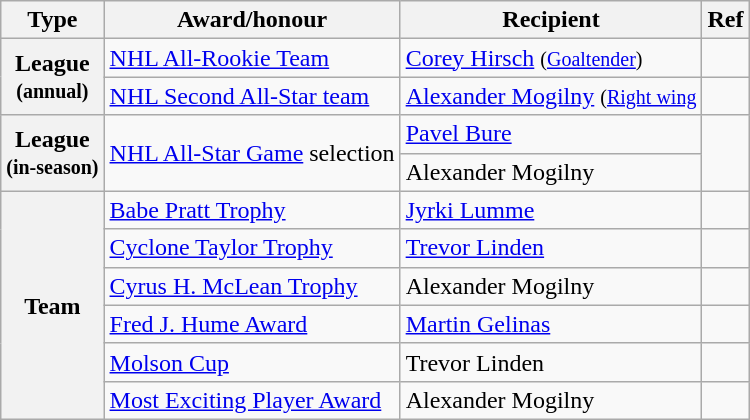<table class="wikitable">
<tr>
<th scope="col">Type</th>
<th scope="col">Award/honour</th>
<th scope="col">Recipient</th>
<th scope="col">Ref</th>
</tr>
<tr>
<th scope="row" rowspan="2">League<br><small>(annual)</small></th>
<td><a href='#'>NHL All-Rookie Team</a></td>
<td><a href='#'>Corey Hirsch</a> <small>(<a href='#'>Goaltender</a>)</small></td>
<td></td>
</tr>
<tr>
<td><a href='#'>NHL Second All-Star team</a></td>
<td><a href='#'>Alexander Mogilny</a> <small>(<a href='#'>Right wing</a></small></td>
<td></td>
</tr>
<tr>
<th scope="row" rowspan=2>League<br><small>(in-season)</small></th>
<td rowspan=2><a href='#'>NHL All-Star Game</a> selection</td>
<td><a href='#'>Pavel Bure</a></td>
<td rowspan=2></td>
</tr>
<tr>
<td>Alexander Mogilny</td>
</tr>
<tr>
<th scope="row" rowspan="6">Team</th>
<td><a href='#'>Babe Pratt Trophy</a></td>
<td><a href='#'>Jyrki Lumme</a></td>
<td></td>
</tr>
<tr>
<td><a href='#'>Cyclone Taylor Trophy</a></td>
<td><a href='#'>Trevor Linden</a></td>
<td></td>
</tr>
<tr>
<td><a href='#'>Cyrus H. McLean Trophy</a></td>
<td>Alexander Mogilny</td>
<td></td>
</tr>
<tr>
<td><a href='#'>Fred J. Hume Award</a></td>
<td><a href='#'>Martin Gelinas</a></td>
<td></td>
</tr>
<tr>
<td><a href='#'>Molson Cup</a></td>
<td>Trevor Linden</td>
<td></td>
</tr>
<tr>
<td><a href='#'>Most Exciting Player Award</a></td>
<td>Alexander Mogilny</td>
<td></td>
</tr>
</table>
